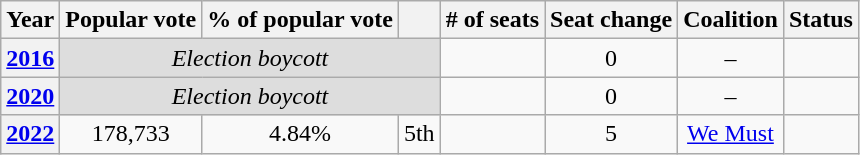<table class="wikitable" style="text-align:center">
<tr>
<th>Year </th>
<th>Popular vote</th>
<th>% of popular vote</th>
<th></th>
<th># of seats</th>
<th>Seat change</th>
<th>Coalition</th>
<th>Status</th>
</tr>
<tr>
<th><a href='#'>2016</a></th>
<td colspan="3" style="background:#ddd"><em>Election boycott</em></td>
<td></td>
<td> 0</td>
<td>–</td>
<td></td>
</tr>
<tr>
<th><a href='#'>2020</a></th>
<td colspan="3" style="background:#ddd"><em>Election boycott</em></td>
<td></td>
<td> 0</td>
<td>–</td>
<td></td>
</tr>
<tr>
<th><a href='#'>2022</a></th>
<td>178,733</td>
<td>4.84%</td>
<td> 5th</td>
<td></td>
<td> 5</td>
<td><a href='#'>We Must</a></td>
<td></td>
</tr>
</table>
